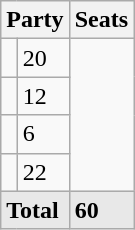<table class="wikitable">
<tr>
<th colspan=2>Party</th>
<th>Seats</th>
</tr>
<tr>
<td></td>
<td>20</td>
</tr>
<tr>
<td></td>
<td>12</td>
</tr>
<tr>
<td></td>
<td>6</td>
</tr>
<tr>
<td></td>
<td>22</td>
</tr>
<tr style="font-weight:bold; background:rgb(232,232,232);">
<td colspan=2>Total</td>
<td>60</td>
</tr>
</table>
